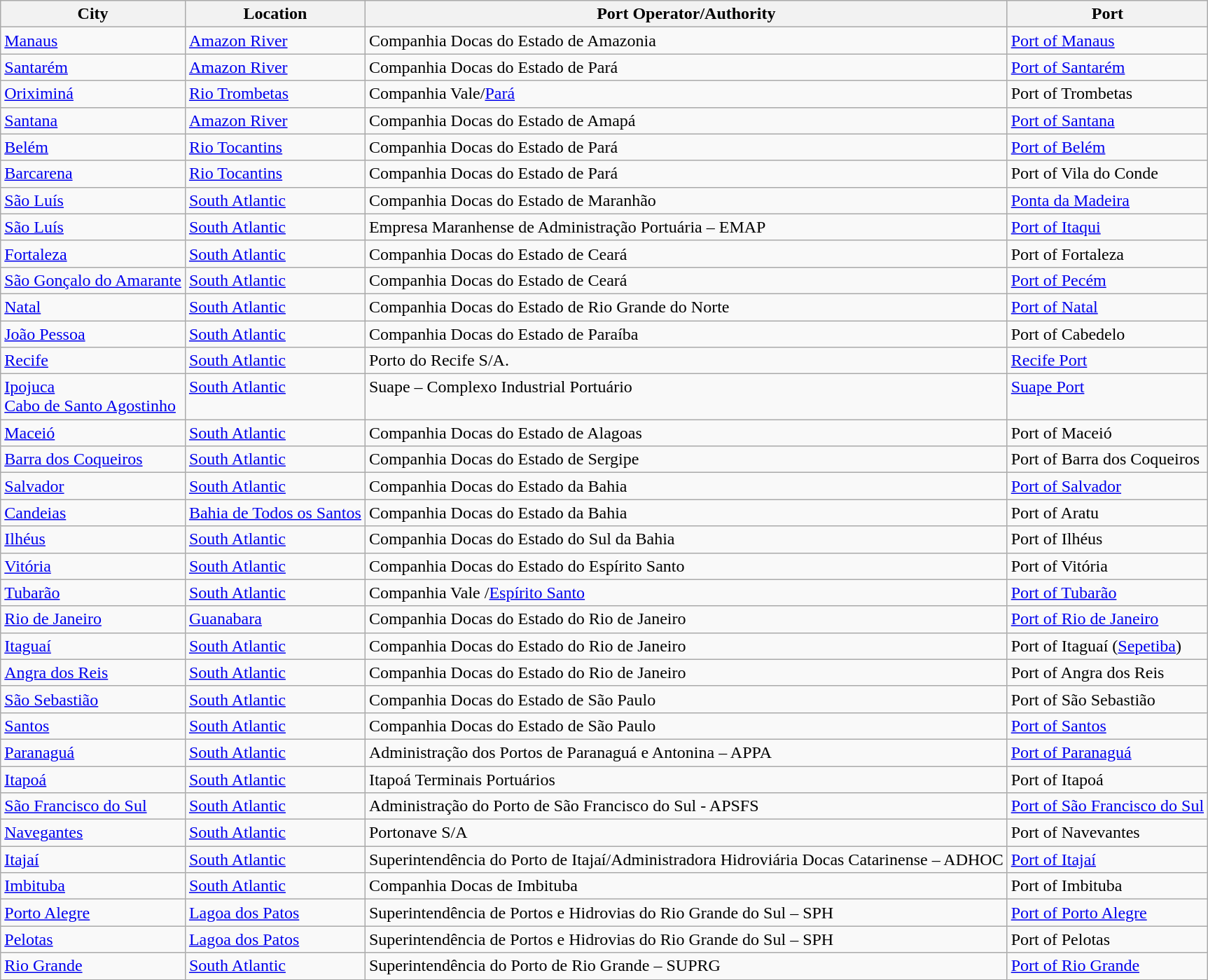<table class="wikitable sortable zebra">
<tr>
<th><strong>City</strong></th>
<th style="text-align:Center;"><strong>Location</strong></th>
<th style="text-align:Center;"><strong>Port Operator/Authority</strong></th>
<th><strong>Port</strong><br></th>
</tr>
<tr valign=top>
<td><a href='#'>Manaus</a></td>
<td><a href='#'>Amazon River</a></td>
<td>Companhia Docas do Estado de Amazonia</td>
<td><a href='#'>Port of Manaus</a><br></td>
</tr>
<tr valign=top>
<td><a href='#'>Santarém</a></td>
<td><a href='#'>Amazon River</a></td>
<td>Companhia Docas do Estado de Pará</td>
<td><a href='#'>Port of Santarém</a><br></td>
</tr>
<tr valign=top>
<td><a href='#'>Oriximiná</a></td>
<td><a href='#'>Rio Trombetas</a></td>
<td>Companhia Vale/<a href='#'>Pará</a></td>
<td>Port of Trombetas<br></td>
</tr>
<tr valign=top>
<td><a href='#'>Santana</a></td>
<td><a href='#'>Amazon River</a></td>
<td>Companhia Docas do Estado de Amapá</td>
<td><a href='#'>Port of Santana</a><br></td>
</tr>
<tr valign=top>
<td><a href='#'>Belém</a></td>
<td><a href='#'>Rio Tocantins</a></td>
<td>Companhia Docas do Estado de Pará</td>
<td><a href='#'>Port of Belém</a><br></td>
</tr>
<tr valign=top>
<td><a href='#'>Barcarena</a></td>
<td><a href='#'>Rio Tocantins</a></td>
<td>Companhia Docas do Estado de Pará</td>
<td>Port of Vila do Conde<br></td>
</tr>
<tr valign=top>
<td><a href='#'>São Luís</a></td>
<td><a href='#'>South Atlantic</a></td>
<td>Companhia Docas do Estado de Maranhão</td>
<td><a href='#'>Ponta da Madeira</a><br></td>
</tr>
<tr valign=top>
<td><a href='#'>São Luís</a></td>
<td><a href='#'>South Atlantic</a></td>
<td>Empresa Maranhense de Administração Portuária – EMAP</td>
<td><a href='#'>Port of Itaqui</a><br></td>
</tr>
<tr valign=top>
<td><a href='#'>Fortaleza</a></td>
<td><a href='#'>South Atlantic</a></td>
<td>Companhia Docas do Estado de Ceará</td>
<td>Port of Fortaleza<br></td>
</tr>
<tr valign=top>
<td><a href='#'>São Gonçalo do Amarante</a></td>
<td><a href='#'>South Atlantic</a></td>
<td>Companhia Docas do Estado de Ceará</td>
<td><a href='#'>Port of Pecém</a><br></td>
</tr>
<tr valign=top>
<td><a href='#'>Natal</a></td>
<td><a href='#'>South Atlantic</a></td>
<td>Companhia Docas do Estado de Rio Grande do Norte</td>
<td><a href='#'>Port of Natal</a><br></td>
</tr>
<tr valign=top>
<td><a href='#'>João Pessoa</a></td>
<td><a href='#'>South Atlantic</a></td>
<td>Companhia Docas do Estado de Paraíba</td>
<td>Port of Cabedelo<br></td>
</tr>
<tr valign=top>
<td><a href='#'>Recife</a></td>
<td><a href='#'>South Atlantic</a></td>
<td>Porto do Recife S/A.</td>
<td><a href='#'>Recife Port</a><br></td>
</tr>
<tr valign=top>
<td><a href='#'>Ipojuca</a><br><a href='#'>Cabo de Santo Agostinho</a></td>
<td><a href='#'>South Atlantic</a></td>
<td>Suape – Complexo Industrial Portuário</td>
<td><a href='#'>Suape Port</a><br></td>
</tr>
<tr valign=top>
<td><a href='#'>Maceió</a></td>
<td><a href='#'>South Atlantic</a></td>
<td>Companhia Docas do Estado de Alagoas</td>
<td>Port of Maceió<br></td>
</tr>
<tr valign=top>
<td><a href='#'>Barra dos Coqueiros</a></td>
<td><a href='#'>South Atlantic</a></td>
<td>Companhia Docas do Estado de Sergipe</td>
<td>Port of Barra dos Coqueiros<br></td>
</tr>
<tr valign=top>
<td><a href='#'>Salvador</a></td>
<td><a href='#'>South Atlantic</a></td>
<td>Companhia Docas do Estado da Bahia</td>
<td><a href='#'>Port of Salvador</a><br></td>
</tr>
<tr valign=top>
<td><a href='#'>Candeias</a></td>
<td><a href='#'>Bahia de Todos os Santos</a></td>
<td>Companhia Docas do Estado da Bahia</td>
<td>Port of Aratu<br></td>
</tr>
<tr valign=top>
<td><a href='#'>Ilhéus</a></td>
<td><a href='#'>South Atlantic</a></td>
<td>Companhia Docas do Estado do Sul da Bahia</td>
<td>Port of Ilhéus<br></td>
</tr>
<tr valign=top>
<td><a href='#'>Vitória</a></td>
<td><a href='#'>South Atlantic</a></td>
<td>Companhia Docas do Estado do Espírito Santo</td>
<td>Port of Vitória<br></td>
</tr>
<tr valign=top>
<td><a href='#'>Tubarão</a></td>
<td><a href='#'>South Atlantic</a></td>
<td>Companhia Vale /<a href='#'>Espírito Santo</a></td>
<td><a href='#'>Port of Tubarão</a><br></td>
</tr>
<tr valign=top>
<td><a href='#'>Rio de Janeiro</a></td>
<td><a href='#'>Guanabara</a></td>
<td>Companhia Docas do Estado do Rio de Janeiro</td>
<td><a href='#'>Port of Rio de Janeiro</a><br></td>
</tr>
<tr valign=top>
<td><a href='#'>Itaguaí</a></td>
<td><a href='#'>South Atlantic</a></td>
<td>Companhia Docas do Estado do Rio de Janeiro</td>
<td>Port of Itaguaí (<a href='#'>Sepetiba</a>)<br></td>
</tr>
<tr valign=top>
<td><a href='#'>Angra dos Reis</a></td>
<td><a href='#'>South Atlantic</a></td>
<td>Companhia Docas do Estado do Rio de Janeiro</td>
<td>Port of Angra dos Reis<br></td>
</tr>
<tr valign=top>
<td><a href='#'>São Sebastião</a></td>
<td><a href='#'>South Atlantic</a></td>
<td>Companhia Docas do Estado de São Paulo</td>
<td>Port of São Sebastião<br></td>
</tr>
<tr valign=top>
<td><a href='#'>Santos</a></td>
<td><a href='#'>South Atlantic</a></td>
<td>Companhia Docas do Estado de São Paulo</td>
<td><a href='#'>Port of Santos</a><br></td>
</tr>
<tr valign=top>
<td><a href='#'>Paranaguá</a></td>
<td><a href='#'>South Atlantic</a></td>
<td>Administração dos Portos de Paranaguá e Antonina – APPA</td>
<td><a href='#'>Port of Paranaguá</a><br></td>
</tr>
<tr valign=top>
<td><a href='#'>Itapoá</a></td>
<td><a href='#'>South Atlantic</a></td>
<td>Itapoá Terminais Portuários</td>
<td>Port of Itapoá<br></td>
</tr>
<tr valign=top>
<td><a href='#'>São Francisco do Sul</a></td>
<td><a href='#'>South Atlantic</a></td>
<td>Administração do Porto de São Francisco do Sul - APSFS</td>
<td><a href='#'>Port of São Francisco do Sul</a><br></td>
</tr>
<tr valign=top>
<td><a href='#'>Navegantes</a></td>
<td><a href='#'>South Atlantic</a></td>
<td>Portonave S/A</td>
<td>Port of Navevantes<br></td>
</tr>
<tr valign=top>
<td><a href='#'>Itajaí</a></td>
<td><a href='#'>South Atlantic</a></td>
<td>Superintendência do Porto de Itajaí/Administradora Hidroviária Docas Catarinense – ADHOC</td>
<td><a href='#'>Port of Itajaí</a><br></td>
</tr>
<tr valign=top>
<td><a href='#'>Imbituba</a></td>
<td><a href='#'>South Atlantic</a></td>
<td>Companhia Docas de Imbituba</td>
<td>Port of Imbituba<br></td>
</tr>
<tr valign=top>
<td><a href='#'>Porto Alegre</a></td>
<td><a href='#'>Lagoa dos Patos</a></td>
<td>Superintendência de Portos e Hidrovias do Rio Grande do Sul – SPH</td>
<td><a href='#'>Port of Porto Alegre</a><br></td>
</tr>
<tr valign=top>
<td><a href='#'>Pelotas</a></td>
<td><a href='#'>Lagoa dos Patos</a></td>
<td>Superintendência de Portos e Hidrovias do Rio Grande do Sul – SPH</td>
<td>Port of Pelotas<br></td>
</tr>
<tr valign=top>
<td><a href='#'>Rio Grande</a></td>
<td><a href='#'>South Atlantic</a></td>
<td>Superintendência do Porto de Rio Grande – SUPRG</td>
<td><a href='#'>Port of Rio Grande</a></td>
</tr>
</table>
